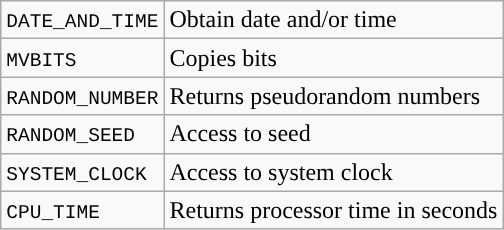<table class="wikitable">
<tr>
<td><code>DATE_AND_TIME</code></td>
<td>Obtain date and/or time</td>
</tr>
<tr>
<td><code>MVBITS</code></td>
<td>Copies bits</td>
</tr>
<tr>
<td><code>RANDOM_NUMBER</code></td>
<td>Returns pseudorandom numbers</td>
</tr>
<tr>
<td><code>RANDOM_SEED</code></td>
<td>Access to seed</td>
</tr>
<tr>
<td><code>SYSTEM_CLOCK</code></td>
<td>Access to system clock</td>
</tr>
<tr>
<td><code>CPU_TIME</code></td>
<td>Returns processor time in seconds</td>
</tr>
</table>
